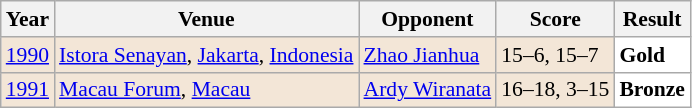<table class="sortable wikitable" style="font-size: 90%;">
<tr>
<th>Year</th>
<th>Venue</th>
<th>Opponent</th>
<th>Score</th>
<th>Result</th>
</tr>
<tr style="background:#F3E6D7">
<td align="center"><a href='#'>1990</a></td>
<td align="left"><a href='#'>Istora Senayan</a>, <a href='#'>Jakarta</a>, <a href='#'>Indonesia</a></td>
<td align="left"> <a href='#'>Zhao Jianhua</a></td>
<td align="left">15–6, 15–7</td>
<td style="text-align:left; background:white"> <strong>Gold</strong></td>
</tr>
<tr style="background:#F3E6D7">
<td align="center"><a href='#'>1991</a></td>
<td align="left"><a href='#'>Macau Forum</a>, <a href='#'>Macau</a></td>
<td align="left"> <a href='#'>Ardy Wiranata</a></td>
<td align="left">16–18, 3–15</td>
<td style="text-align:left; background:white"> <strong>Bronze</strong></td>
</tr>
</table>
